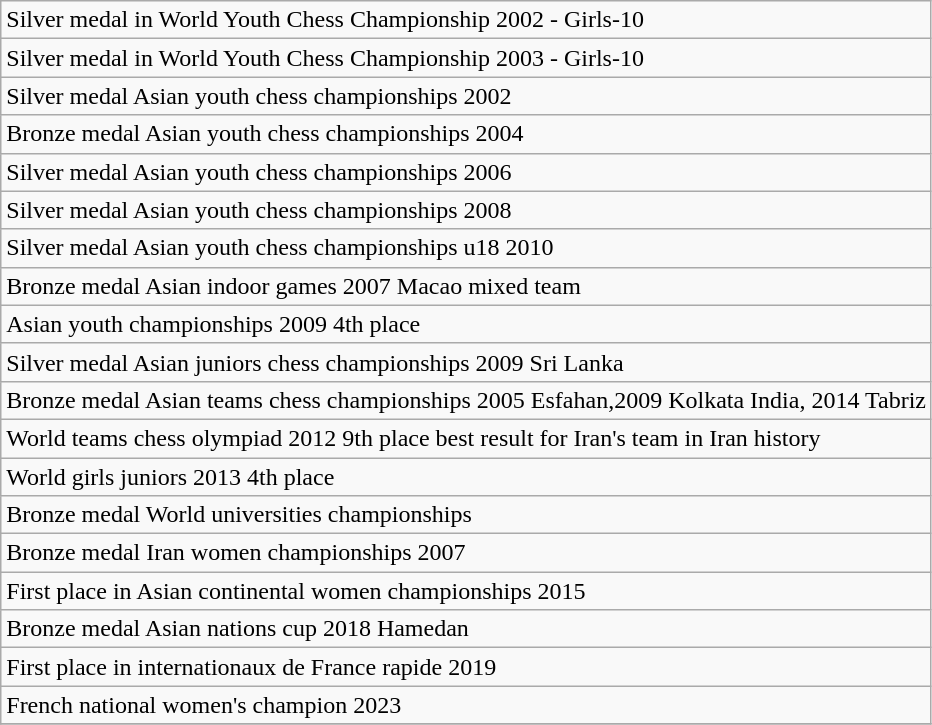<table class="wikitable">
<tr>
<td>Silver medal in World Youth Chess Championship 2002 - Girls-10 </td>
</tr>
<tr>
<td>Silver medal in World Youth Chess Championship 2003 - Girls-10 </td>
</tr>
<tr>
<td>Silver medal Asian youth chess championships 2002 </td>
</tr>
<tr>
<td>Bronze medal Asian youth chess championships 2004 </td>
</tr>
<tr>
<td>Silver medal Asian youth chess championships 2006 </td>
</tr>
<tr>
<td>Silver medal Asian youth chess championships 2008 </td>
</tr>
<tr>
<td>Silver medal Asian youth chess championships u18 2010 </td>
</tr>
<tr>
<td>Bronze medal Asian indoor games 2007 Macao mixed team</td>
</tr>
<tr>
<td>Asian youth championships 2009 4th place </td>
</tr>
<tr>
<td>Silver medal Asian juniors chess championships 2009 Sri Lanka </td>
</tr>
<tr>
<td>Bronze medal Asian teams chess championships 2005 Esfahan,2009 Kolkata India, 2014 Tabriz</td>
</tr>
<tr>
<td>World teams chess olympiad 2012 9th place best result for Iran's team in Iran history</td>
</tr>
<tr>
<td>World girls juniors 2013 4th place </td>
</tr>
<tr>
<td>Bronze medal World universities championships </td>
</tr>
<tr>
<td>Bronze medal Iran women championships 2007 </td>
</tr>
<tr>
<td>First place in Asian continental women championships 2015</td>
</tr>
<tr>
<td>Bronze medal Asian nations cup 2018 Hamedan </td>
</tr>
<tr>
<td>First place in internationaux de France rapide 2019 </td>
</tr>
<tr>
<td>French national women's champion 2023 </td>
</tr>
<tr>
</tr>
</table>
